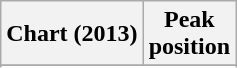<table class="wikitable plainrowheaders sortable">
<tr>
<th scope="col">Chart (2013)</th>
<th scope="col">Peak<br>position</th>
</tr>
<tr>
</tr>
<tr>
</tr>
<tr>
</tr>
<tr>
</tr>
<tr>
</tr>
</table>
